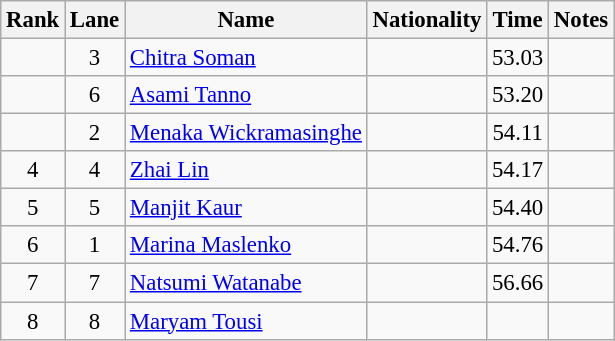<table class="wikitable sortable" style="text-align:center;font-size:95%">
<tr>
<th>Rank</th>
<th>Lane</th>
<th>Name</th>
<th>Nationality</th>
<th>Time</th>
<th>Notes</th>
</tr>
<tr>
<td></td>
<td>3</td>
<td align=left><a href='#'>Chitra Soman</a></td>
<td align=left></td>
<td>53.03</td>
<td></td>
</tr>
<tr>
<td></td>
<td>6</td>
<td align=left><a href='#'>Asami Tanno</a></td>
<td align=left></td>
<td>53.20</td>
<td></td>
</tr>
<tr>
<td></td>
<td>2</td>
<td align=left><a href='#'>Menaka Wickramasinghe</a></td>
<td align=left></td>
<td>54.11</td>
<td></td>
</tr>
<tr>
<td>4</td>
<td>4</td>
<td align=left><a href='#'>Zhai Lin</a></td>
<td align=left></td>
<td>54.17</td>
<td></td>
</tr>
<tr>
<td>5</td>
<td>5</td>
<td align=left><a href='#'>Manjit Kaur</a></td>
<td align=left></td>
<td>54.40</td>
<td></td>
</tr>
<tr>
<td>6</td>
<td>1</td>
<td align=left><a href='#'>Marina Maslenko</a></td>
<td align=left></td>
<td>54.76</td>
<td></td>
</tr>
<tr>
<td>7</td>
<td>7</td>
<td align=left><a href='#'>Natsumi Watanabe</a></td>
<td align=left></td>
<td>56.66</td>
<td></td>
</tr>
<tr>
<td>8</td>
<td>8</td>
<td align=left><a href='#'>Maryam Tousi</a></td>
<td align=left></td>
<td></td>
<td></td>
</tr>
</table>
